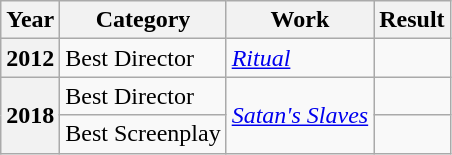<table class="wikitable plainrowheaders sortable">
<tr>
<th>Year</th>
<th>Category</th>
<th>Work</th>
<th>Result</th>
</tr>
<tr>
<th>2012</th>
<td>Best Director</td>
<td><a href='#'><em>Ritual</em></a></td>
<td></td>
</tr>
<tr>
<th rowspan="2">2018</th>
<td>Best Director</td>
<td rowspan="2"><em><a href='#'>Satan's Slaves</a></em></td>
<td></td>
</tr>
<tr>
<td>Best Screenplay</td>
<td></td>
</tr>
</table>
